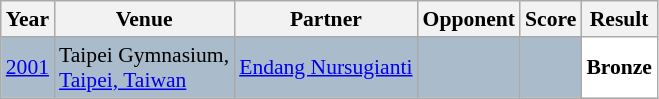<table class="sortable wikitable" style="font-size: 90%;">
<tr>
<th>Year</th>
<th>Venue</th>
<th>Partner</th>
<th>Opponent</th>
<th>Score</th>
<th>Result</th>
</tr>
<tr style="background:#AABBCC">
<td align="center"><a href='#'>2001</a></td>
<td align="left">Taipei Gymnasium,<br><a href='#'>Taipei, Taiwan</a></td>
<td align="left"> <a href='#'>Endang Nursugianti</a></td>
<td align="left"> <br> </td>
<td align="left"></td>
<td style="text-align:left; background:white"> <strong>Bronze</strong></td>
</tr>
</table>
